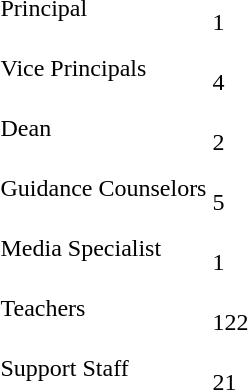<table ->
<tr>
<td>Principal</td>
<td><br>1</td>
</tr>
<tr>
<td>Vice Principals</td>
<td><br>4</td>
</tr>
<tr>
<td>Dean</td>
<td><br>2</td>
</tr>
<tr>
<td>Guidance Counselors</td>
<td><br>5</td>
</tr>
<tr>
<td>Media Specialist</td>
<td><br>1</td>
</tr>
<tr>
<td>Teachers</td>
<td><br>122</td>
</tr>
<tr>
<td>Support Staff</td>
<td><br>21</td>
</tr>
</table>
